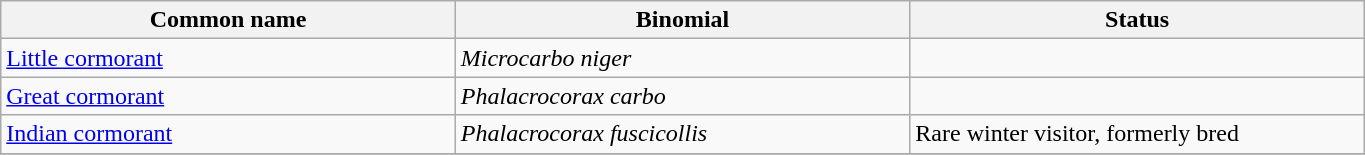<table width=72% class="wikitable">
<tr>
<th width=24%>Common name</th>
<th width=24%>Binomial</th>
<th width=24%>Status</th>
</tr>
<tr>
<td><a href='#'>Little cormorant</a></td>
<td><em>Microcarbo niger</em></td>
<td></td>
</tr>
<tr>
<td><a href='#'>Great cormorant</a></td>
<td><em>Phalacrocorax carbo</em></td>
<td></td>
</tr>
<tr>
<td><a href='#'>Indian cormorant</a></td>
<td><em>Phalacrocorax fuscicollis</em></td>
<td>Rare winter visitor, formerly bred</td>
</tr>
<tr>
</tr>
</table>
